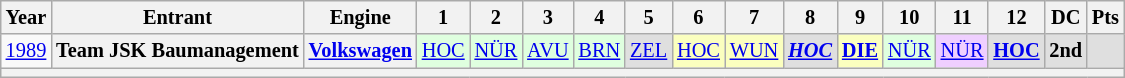<table class="wikitable" style="text-align:center; font-size:85%">
<tr>
<th>Year</th>
<th>Entrant</th>
<th>Engine</th>
<th>1</th>
<th>2</th>
<th>3</th>
<th>4</th>
<th>5</th>
<th>6</th>
<th>7</th>
<th>8</th>
<th>9</th>
<th>10</th>
<th>11</th>
<th>12</th>
<th>DC</th>
<th>Pts</th>
</tr>
<tr>
<td><a href='#'>1989</a></td>
<th nowrap>Team JSK Baumanagement</th>
<th><a href='#'>Volkswagen</a></th>
<td style="background:#DFFFDF;"><a href='#'>HOC</a><br></td>
<td style="background:#DFFFDF;"><a href='#'>NÜR</a><br></td>
<td style="background:#DFFFDF;"><a href='#'>AVU</a><br></td>
<td style="background:#DFFFDF;"><a href='#'>BRN</a><br></td>
<td style="background:#DFDFDF;"><a href='#'>ZEL</a><br></td>
<td style="background:#FBFFBF;"><a href='#'>HOC</a><br></td>
<td style="background:#FBFFBF;"><a href='#'>WUN</a><br></td>
<td style="background:#DFDFDF;"><strong><em><a href='#'>HOC</a></em></strong><br></td>
<td style="background:#FBFFBF;"><strong><a href='#'>DIE</a></strong><br></td>
<td style="background:#DFFFDF;"><a href='#'>NÜR</a><br></td>
<td style="background:#EFCFFF;"><a href='#'>NÜR</a><br></td>
<td style="background:#DFDFDF;"><strong><a href='#'>HOC</a></strong><br></td>
<td style="background:#DFDFDF;"><strong>2nd</strong></td>
<td style="background:#DFDFDF;"></td>
</tr>
<tr>
<th colspan="17"></th>
</tr>
</table>
